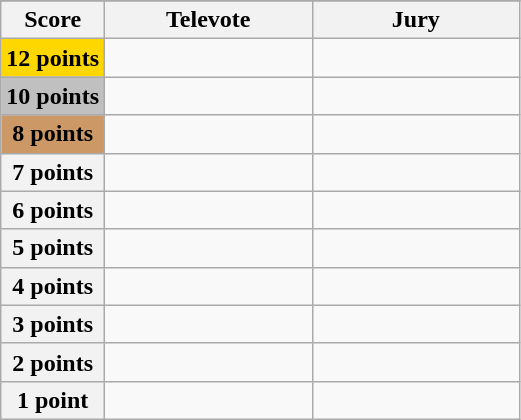<table class="wikitable">
<tr>
</tr>
<tr>
<th scope="col" width="20%">Score</th>
<th scope="col" width="40%">Televote</th>
<th scope="col" width="40%">Jury</th>
</tr>
<tr>
<th scope="row" style="background:gold">12 points</th>
<td></td>
<td></td>
</tr>
<tr>
<th scope="row" style="background:silver">10 points</th>
<td></td>
<td></td>
</tr>
<tr>
<th scope="row" style="background:#CC9966">8 points</th>
<td></td>
<td></td>
</tr>
<tr>
<th scope="row">7 points</th>
<td></td>
<td></td>
</tr>
<tr>
<th scope="row">6 points</th>
<td></td>
<td></td>
</tr>
<tr>
<th scope="row">5 points</th>
<td></td>
<td></td>
</tr>
<tr>
<th scope="row">4 points</th>
<td></td>
<td></td>
</tr>
<tr>
<th scope="row">3 points</th>
<td></td>
<td></td>
</tr>
<tr>
<th scope="row">2 points</th>
<td></td>
<td></td>
</tr>
<tr>
<th scope="row">1 point</th>
<td></td>
<td></td>
</tr>
</table>
